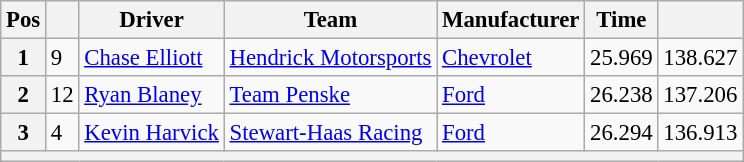<table class="wikitable" style="font-size:95%">
<tr>
<th>Pos</th>
<th></th>
<th>Driver</th>
<th>Team</th>
<th>Manufacturer</th>
<th>Time</th>
<th></th>
</tr>
<tr>
<th>1</th>
<td>9</td>
<td><a href='#'>Chase Elliott</a></td>
<td><a href='#'>Hendrick Motorsports</a></td>
<td><a href='#'>Chevrolet</a></td>
<td>25.969</td>
<td>138.627</td>
</tr>
<tr>
<th>2</th>
<td>12</td>
<td><a href='#'>Ryan Blaney</a></td>
<td><a href='#'>Team Penske</a></td>
<td><a href='#'>Ford</a></td>
<td>26.238</td>
<td>137.206</td>
</tr>
<tr>
<th>3</th>
<td>4</td>
<td><a href='#'>Kevin Harvick</a></td>
<td><a href='#'>Stewart-Haas Racing</a></td>
<td><a href='#'>Ford</a></td>
<td>26.294</td>
<td>136.913</td>
</tr>
<tr>
<th colspan="7"></th>
</tr>
</table>
